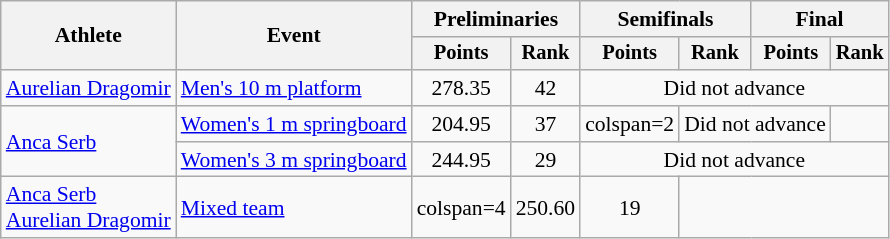<table class=wikitable style="font-size:90%;">
<tr>
<th rowspan="2">Athlete</th>
<th rowspan="2">Event</th>
<th colspan="2">Preliminaries</th>
<th colspan="2">Semifinals</th>
<th colspan="2">Final</th>
</tr>
<tr style="font-size:95%">
<th>Points</th>
<th>Rank</th>
<th>Points</th>
<th>Rank</th>
<th>Points</th>
<th>Rank</th>
</tr>
<tr align=center>
<td align=left><a href='#'>Aurelian Dragomir</a></td>
<td align=left><a href='#'>Men's 10 m platform</a></td>
<td>278.35</td>
<td>42</td>
<td colspan="4">Did not advance</td>
</tr>
<tr align=center>
<td align=left rowspan=2><a href='#'>Anca Serb</a></td>
<td align=left><a href='#'>Women's 1 m springboard</a></td>
<td>204.95</td>
<td>37</td>
<td>colspan=2 </td>
<td colspan=2>Did not advance</td>
</tr>
<tr align=center>
<td align=left><a href='#'>Women's 3 m springboard</a></td>
<td>244.95</td>
<td>29</td>
<td colspan="4">Did not advance</td>
</tr>
<tr align=center>
<td align=left><a href='#'>Anca Serb</a><br><a href='#'>Aurelian Dragomir</a></td>
<td align=left><a href='#'>Mixed team</a></td>
<td>colspan=4 </td>
<td>250.60</td>
<td>19</td>
</tr>
</table>
